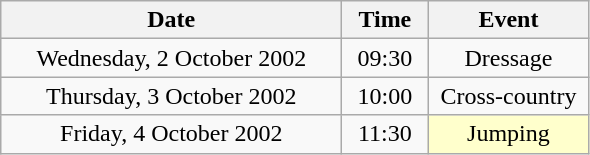<table class = "wikitable" style="text-align:center;">
<tr>
<th width=220>Date</th>
<th width=50>Time</th>
<th width=100>Event</th>
</tr>
<tr>
<td>Wednesday, 2 October 2002</td>
<td>09:30</td>
<td>Dressage</td>
</tr>
<tr>
<td>Thursday, 3 October 2002</td>
<td>10:00</td>
<td>Cross-country</td>
</tr>
<tr>
<td>Friday, 4 October 2002</td>
<td>11:30</td>
<td bgcolor=ffffcc>Jumping</td>
</tr>
</table>
